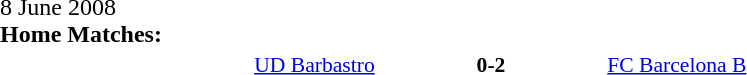<table width=100% cellspacing=1>
<tr>
<th width=20%></th>
<th width=12%></th>
<th width=20%></th>
<th></th>
</tr>
<tr>
<td>8 June 2008<br><strong>Home Matches:</strong></td>
</tr>
<tr style=font-size:90%>
<td align=right><a href='#'>UD Barbastro</a></td>
<td align=center><strong>0-2</strong></td>
<td><a href='#'>FC Barcelona B</a></td>
</tr>
</table>
